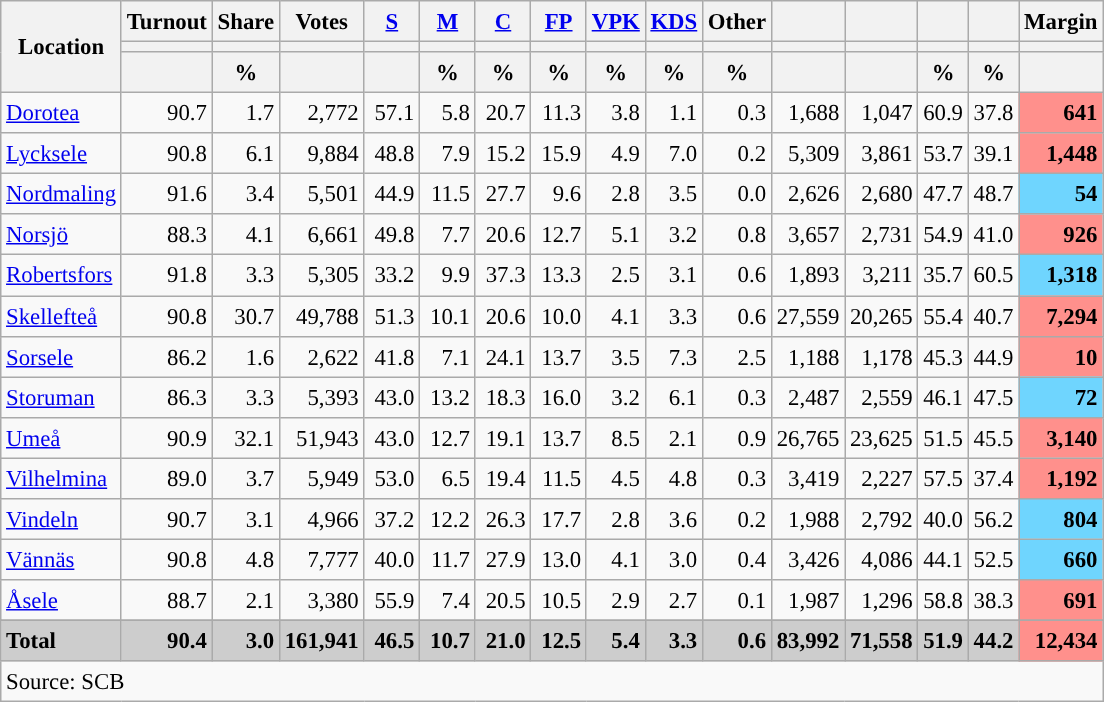<table class="wikitable sortable" style="text-align:right; font-size:95%; line-height:20px;">
<tr>
<th rowspan="3">Location</th>
<th>Turnout</th>
<th>Share</th>
<th>Votes</th>
<th width="30px" class="unsortable"><a href='#'>S</a></th>
<th width="30px" class="unsortable"><a href='#'>M</a></th>
<th width="30px" class="unsortable"><a href='#'>C</a></th>
<th width="30px" class="unsortable"><a href='#'>FP</a></th>
<th width="30px" class="unsortable"><a href='#'>VPK</a></th>
<th width="30px" class="unsortable"><a href='#'>KDS</a></th>
<th width="30px" class="unsortable">Other</th>
<th></th>
<th></th>
<th></th>
<th></th>
<th>Margin</th>
</tr>
<tr>
<th></th>
<th></th>
<th></th>
<th style="background:"></th>
<th style="background:"></th>
<th style="background:"></th>
<th style="background:"></th>
<th style="background:"></th>
<th style="background:"></th>
<th style="background:"></th>
<th style="background:"></th>
<th style="background:"></th>
<th style="background:"></th>
<th style="background:"></th>
<th></th>
</tr>
<tr>
<th></th>
<th data-sort-type="number">%</th>
<th data-sort-type="number"></th>
<th></th>
<th data-sort-type="number">%</th>
<th data-sort-type="number">%</th>
<th data-sort-type="number">%</th>
<th data-sort-type="number">%</th>
<th data-sort-type="number">%</th>
<th data-sort-type="number">%</th>
<th data-sort-type="number"></th>
<th data-sort-type="number"></th>
<th data-sort-type="number">%</th>
<th data-sort-type="number">%</th>
<th data-sort-type="number"></th>
</tr>
<tr>
<td align=left><a href='#'>Dorotea</a></td>
<td>90.7</td>
<td>1.7</td>
<td>2,772</td>
<td>57.1</td>
<td>5.8</td>
<td>20.7</td>
<td>11.3</td>
<td>3.8</td>
<td>1.1</td>
<td>0.3</td>
<td>1,688</td>
<td>1,047</td>
<td>60.9</td>
<td>37.8</td>
<td bgcolor=#ff908c><strong>641</strong></td>
</tr>
<tr>
<td align=left><a href='#'>Lycksele</a></td>
<td>90.8</td>
<td>6.1</td>
<td>9,884</td>
<td>48.8</td>
<td>7.9</td>
<td>15.2</td>
<td>15.9</td>
<td>4.9</td>
<td>7.0</td>
<td>0.2</td>
<td>5,309</td>
<td>3,861</td>
<td>53.7</td>
<td>39.1</td>
<td bgcolor=#ff908c><strong>1,448</strong></td>
</tr>
<tr>
<td align=left><a href='#'>Nordmaling</a></td>
<td>91.6</td>
<td>3.4</td>
<td>5,501</td>
<td>44.9</td>
<td>11.5</td>
<td>27.7</td>
<td>9.6</td>
<td>2.8</td>
<td>3.5</td>
<td>0.0</td>
<td>2,626</td>
<td>2,680</td>
<td>47.7</td>
<td>48.7</td>
<td bgcolor=#6fd5fe><strong>54</strong></td>
</tr>
<tr>
<td align=left><a href='#'>Norsjö</a></td>
<td>88.3</td>
<td>4.1</td>
<td>6,661</td>
<td>49.8</td>
<td>7.7</td>
<td>20.6</td>
<td>12.7</td>
<td>5.1</td>
<td>3.2</td>
<td>0.8</td>
<td>3,657</td>
<td>2,731</td>
<td>54.9</td>
<td>41.0</td>
<td bgcolor=#ff908c><strong>926</strong></td>
</tr>
<tr>
<td align=left><a href='#'>Robertsfors</a></td>
<td>91.8</td>
<td>3.3</td>
<td>5,305</td>
<td>33.2</td>
<td>9.9</td>
<td>37.3</td>
<td>13.3</td>
<td>2.5</td>
<td>3.1</td>
<td>0.6</td>
<td>1,893</td>
<td>3,211</td>
<td>35.7</td>
<td>60.5</td>
<td bgcolor=#6fd5fe><strong>1,318</strong></td>
</tr>
<tr>
<td align=left><a href='#'>Skellefteå</a></td>
<td>90.8</td>
<td>30.7</td>
<td>49,788</td>
<td>51.3</td>
<td>10.1</td>
<td>20.6</td>
<td>10.0</td>
<td>4.1</td>
<td>3.3</td>
<td>0.6</td>
<td>27,559</td>
<td>20,265</td>
<td>55.4</td>
<td>40.7</td>
<td bgcolor=#ff908c><strong>7,294</strong></td>
</tr>
<tr>
<td align=left><a href='#'>Sorsele</a></td>
<td>86.2</td>
<td>1.6</td>
<td>2,622</td>
<td>41.8</td>
<td>7.1</td>
<td>24.1</td>
<td>13.7</td>
<td>3.5</td>
<td>7.3</td>
<td>2.5</td>
<td>1,188</td>
<td>1,178</td>
<td>45.3</td>
<td>44.9</td>
<td bgcolor=#ff908c><strong>10</strong></td>
</tr>
<tr>
<td align=left><a href='#'>Storuman</a></td>
<td>86.3</td>
<td>3.3</td>
<td>5,393</td>
<td>43.0</td>
<td>13.2</td>
<td>18.3</td>
<td>16.0</td>
<td>3.2</td>
<td>6.1</td>
<td>0.3</td>
<td>2,487</td>
<td>2,559</td>
<td>46.1</td>
<td>47.5</td>
<td bgcolor=#6fd5fe><strong>72</strong></td>
</tr>
<tr>
<td align=left><a href='#'>Umeå</a></td>
<td>90.9</td>
<td>32.1</td>
<td>51,943</td>
<td>43.0</td>
<td>12.7</td>
<td>19.1</td>
<td>13.7</td>
<td>8.5</td>
<td>2.1</td>
<td>0.9</td>
<td>26,765</td>
<td>23,625</td>
<td>51.5</td>
<td>45.5</td>
<td bgcolor=#ff908c><strong>3,140</strong></td>
</tr>
<tr>
<td align=left><a href='#'>Vilhelmina</a></td>
<td>89.0</td>
<td>3.7</td>
<td>5,949</td>
<td>53.0</td>
<td>6.5</td>
<td>19.4</td>
<td>11.5</td>
<td>4.5</td>
<td>4.8</td>
<td>0.3</td>
<td>3,419</td>
<td>2,227</td>
<td>57.5</td>
<td>37.4</td>
<td bgcolor=#ff908c><strong>1,192</strong></td>
</tr>
<tr>
<td align=left><a href='#'>Vindeln</a></td>
<td>90.7</td>
<td>3.1</td>
<td>4,966</td>
<td>37.2</td>
<td>12.2</td>
<td>26.3</td>
<td>17.7</td>
<td>2.8</td>
<td>3.6</td>
<td>0.2</td>
<td>1,988</td>
<td>2,792</td>
<td>40.0</td>
<td>56.2</td>
<td bgcolor=#6fd5fe><strong>804</strong></td>
</tr>
<tr>
<td align=left><a href='#'>Vännäs</a></td>
<td>90.8</td>
<td>4.8</td>
<td>7,777</td>
<td>40.0</td>
<td>11.7</td>
<td>27.9</td>
<td>13.0</td>
<td>4.1</td>
<td>3.0</td>
<td>0.4</td>
<td>3,426</td>
<td>4,086</td>
<td>44.1</td>
<td>52.5</td>
<td bgcolor=#6fd5fe><strong>660</strong></td>
</tr>
<tr>
<td align=left><a href='#'>Åsele</a></td>
<td>88.7</td>
<td>2.1</td>
<td>3,380</td>
<td>55.9</td>
<td>7.4</td>
<td>20.5</td>
<td>10.5</td>
<td>2.9</td>
<td>2.7</td>
<td>0.1</td>
<td>1,987</td>
<td>1,296</td>
<td>58.8</td>
<td>38.3</td>
<td bgcolor=#ff908c><strong>691</strong></td>
</tr>
<tr>
</tr>
<tr style="background:#CDCDCD;">
<td align=left><strong>Total</strong></td>
<td><strong>90.4</strong></td>
<td><strong>3.0</strong></td>
<td><strong>161,941</strong></td>
<td><strong>46.5</strong></td>
<td><strong>10.7</strong></td>
<td><strong>21.0</strong></td>
<td><strong>12.5</strong></td>
<td><strong>5.4</strong></td>
<td><strong>3.3</strong></td>
<td><strong>0.6</strong></td>
<td><strong>83,992</strong></td>
<td><strong>71,558</strong></td>
<td><strong>51.9</strong></td>
<td><strong>44.2</strong></td>
<td bgcolor=#ff908c><strong>12,434</strong></td>
</tr>
<tr>
<td align=left colspan=16>Source: SCB </td>
</tr>
</table>
